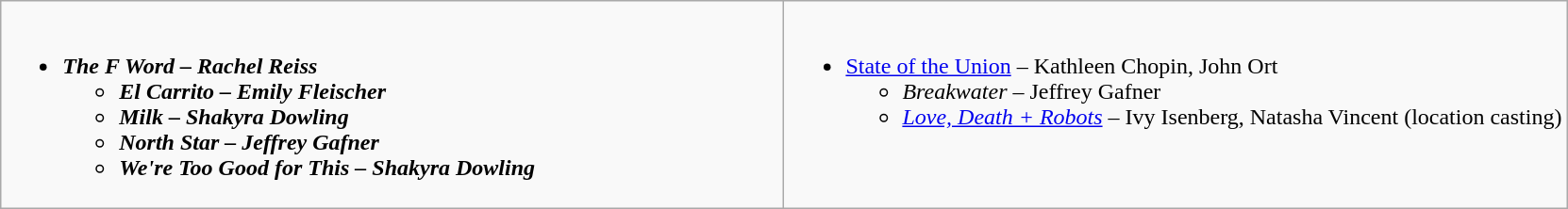<table class=wikitable>
<tr>
<td valign="top" width="50%"><br><ul><li><strong><em>The F Word<em> – Rachel Reiss<strong><ul><li></em>El Carrito<em> – Emily Fleischer</li><li></em>Milk<em> – Shakyra Dowling</li><li></em>North Star<em> – Jeffrey Gafner</li><li></em>We're Too Good for This<em> – Shakyra Dowling</li></ul></li></ul></td>
<td valign="top" width="50%"><br><ul><li></em></strong><a href='#'>State of the Union</a></em> – Kathleen Chopin, John Ort</strong><ul><li><em>Breakwater</em> – Jeffrey Gafner</li><li><em><a href='#'>Love, Death + Robots</a></em> – Ivy Isenberg, Natasha Vincent (location casting)</li></ul></li></ul></td>
</tr>
</table>
